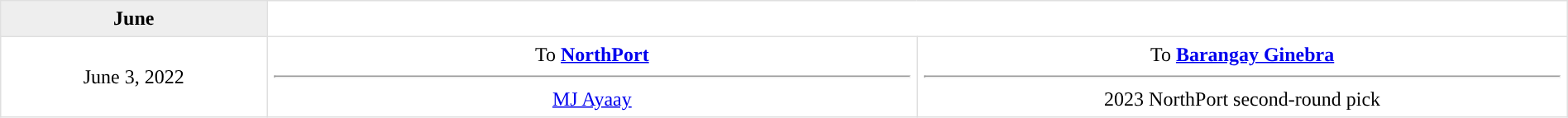<table border=1 style="border-collapse:collapse; text-align: center; width: 100%" bordercolor="#DFDFDF"  cellpadding="5">
<tr bgcolor="eeeeee">
<th>June</th>
</tr>
<tr>
<td style="width:12%">June 3, 2022</td>
<td style="width:29.3%" valign="top">To <strong><a href='#'>NorthPort</a></strong><hr><a href='#'>MJ Ayaay</a></td>
<td style="width:29.3%" valign="top">To <strong><a href='#'>Barangay Ginebra</a></strong><hr>2023 NorthPort second-round pick</td>
</tr>
</table>
